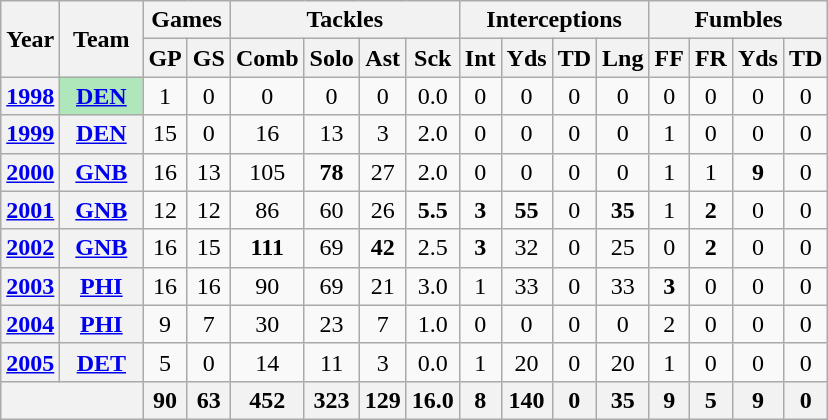<table class="wikitable" style="text-align:center">
<tr>
<th rowspan="2">Year</th>
<th rowspan="2">Team</th>
<th colspan="2">Games</th>
<th colspan="4">Tackles</th>
<th colspan="4">Interceptions</th>
<th colspan="4">Fumbles</th>
</tr>
<tr>
<th>GP</th>
<th>GS</th>
<th>Comb</th>
<th>Solo</th>
<th>Ast</th>
<th>Sck</th>
<th>Int</th>
<th>Yds</th>
<th>TD</th>
<th>Lng</th>
<th>FF</th>
<th>FR</th>
<th>Yds</th>
<th>TD</th>
</tr>
<tr>
<th><a href='#'>1998</a></th>
<th style="background:#afe6ba; width:3em;"><a href='#'>DEN</a></th>
<td>1</td>
<td>0</td>
<td>0</td>
<td>0</td>
<td>0</td>
<td>0.0</td>
<td>0</td>
<td>0</td>
<td>0</td>
<td>0</td>
<td>0</td>
<td>0</td>
<td>0</td>
<td>0</td>
</tr>
<tr>
<th><a href='#'>1999</a></th>
<th><a href='#'>DEN</a></th>
<td>15</td>
<td>0</td>
<td>16</td>
<td>13</td>
<td>3</td>
<td>2.0</td>
<td>0</td>
<td>0</td>
<td>0</td>
<td>0</td>
<td>1</td>
<td>0</td>
<td>0</td>
<td>0</td>
</tr>
<tr>
<th><a href='#'>2000</a></th>
<th><a href='#'>GNB</a></th>
<td>16</td>
<td>13</td>
<td>105</td>
<td><strong>78</strong></td>
<td>27</td>
<td>2.0</td>
<td>0</td>
<td>0</td>
<td>0</td>
<td>0</td>
<td>1</td>
<td>1</td>
<td><strong>9</strong></td>
<td>0</td>
</tr>
<tr>
<th><a href='#'>2001</a></th>
<th><a href='#'>GNB</a></th>
<td>12</td>
<td>12</td>
<td>86</td>
<td>60</td>
<td>26</td>
<td><strong>5.5</strong></td>
<td><strong>3</strong></td>
<td><strong>55</strong></td>
<td>0</td>
<td><strong>35</strong></td>
<td>1</td>
<td><strong>2</strong></td>
<td>0</td>
<td>0</td>
</tr>
<tr>
<th><a href='#'>2002</a></th>
<th><a href='#'>GNB</a></th>
<td>16</td>
<td>15</td>
<td><strong>111</strong></td>
<td>69</td>
<td><strong>42</strong></td>
<td>2.5</td>
<td><strong>3</strong></td>
<td>32</td>
<td>0</td>
<td>25</td>
<td>0</td>
<td><strong>2</strong></td>
<td>0</td>
<td>0</td>
</tr>
<tr>
<th><a href='#'>2003</a></th>
<th><a href='#'>PHI</a></th>
<td>16</td>
<td>16</td>
<td>90</td>
<td>69</td>
<td>21</td>
<td>3.0</td>
<td>1</td>
<td>33</td>
<td>0</td>
<td>33</td>
<td><strong>3</strong></td>
<td>0</td>
<td>0</td>
<td>0</td>
</tr>
<tr>
<th><a href='#'>2004</a></th>
<th><a href='#'>PHI</a></th>
<td>9</td>
<td>7</td>
<td>30</td>
<td>23</td>
<td>7</td>
<td>1.0</td>
<td>0</td>
<td>0</td>
<td>0</td>
<td>0</td>
<td>2</td>
<td>0</td>
<td>0</td>
<td>0</td>
</tr>
<tr>
<th><a href='#'>2005</a></th>
<th><a href='#'>DET</a></th>
<td>5</td>
<td>0</td>
<td>14</td>
<td>11</td>
<td>3</td>
<td>0.0</td>
<td>1</td>
<td>20</td>
<td>0</td>
<td>20</td>
<td>1</td>
<td>0</td>
<td>0</td>
<td>0</td>
</tr>
<tr>
<th colspan="2"></th>
<th>90</th>
<th>63</th>
<th>452</th>
<th>323</th>
<th>129</th>
<th>16.0</th>
<th>8</th>
<th>140</th>
<th>0</th>
<th>35</th>
<th>9</th>
<th>5</th>
<th>9</th>
<th>0</th>
</tr>
</table>
